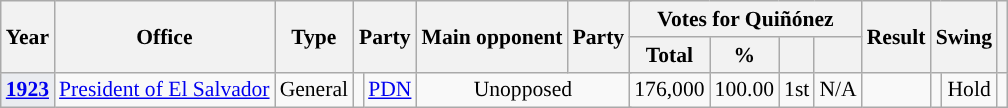<table class="wikitable" style="font-size:90%; text-align:center;">
<tr>
<th rowspan="2">Year</th>
<th rowspan="2">Office</th>
<th rowspan="2">Type</th>
<th colspan="2" rowspan="2">Party</th>
<th rowspan="2">Main opponent</th>
<th colspan="2" rowspan="2">Party</th>
<th colspan="4">Votes for Quiñónez</th>
<th rowspan="2">Result</th>
<th colspan="2" rowspan="2">Swing</th>
<th rowspan="2"></th>
</tr>
<tr>
<th>Total</th>
<th>%</th>
<th></th>
<th></th>
</tr>
<tr>
<th style="background-color:#EAECF0;"><a href='#'>1923</a></th>
<td><a href='#'>President of El Salvador</a></td>
<td>General</td>
<td style="background-color:"></td>
<td><a href='#'>PDN</a></td>
<td colspan="3">Unopposed</td>
<td>176,000</td>
<td>100.00</td>
<td>1st</td>
<td>N/A</td>
<td></td>
<td style="background-color:"></td>
<td>Hold</td>
<td></td>
</tr>
</table>
